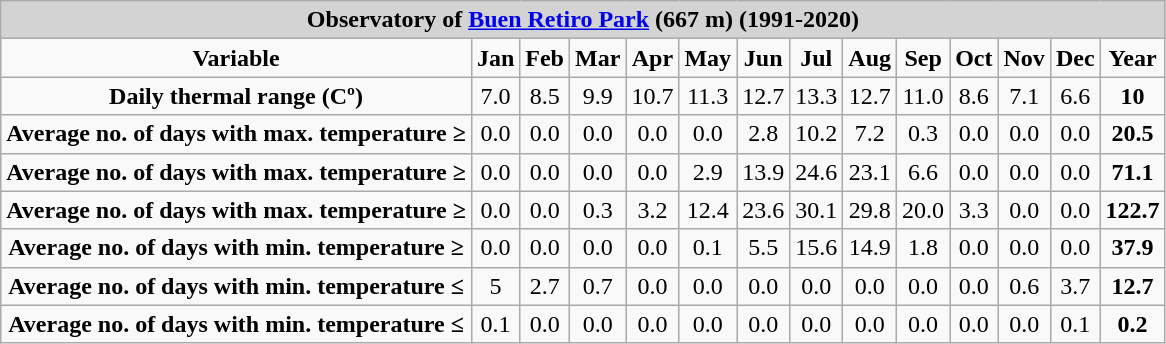<table class="wikitable" style="text-align:center">
<tr bgcolor="lightgrey">
<td colspan="14"><strong>Observatory of <a href='#'>Buen Retiro Park</a> (667 m) (1991-2020)</strong></td>
</tr>
<tr>
<td><strong>Variable</strong></td>
<td><strong>Jan</strong></td>
<td><strong>Feb</strong></td>
<td><strong>Mar</strong></td>
<td><strong>Apr</strong></td>
<td><strong>May</strong></td>
<td><strong>Jun</strong></td>
<td><strong>Jul</strong></td>
<td><strong>Aug</strong></td>
<td><strong>Sep</strong></td>
<td><strong>Oct</strong></td>
<td><strong>Nov</strong></td>
<td><strong>Dec</strong></td>
<td><strong>Year</strong></td>
</tr>
<tr>
<td><strong>Daily thermal range (Cº)</strong></td>
<td>7.0</td>
<td>8.5</td>
<td>9.9</td>
<td>10.7</td>
<td>11.3</td>
<td>12.7</td>
<td>13.3</td>
<td>12.7</td>
<td>11.0</td>
<td>8.6</td>
<td>7.1</td>
<td>6.6</td>
<td><strong>10</strong></td>
</tr>
<tr>
<td><strong>Average no. of days with max. temperature ≥ </strong></td>
<td>0.0</td>
<td>0.0</td>
<td>0.0</td>
<td>0.0</td>
<td>0.0</td>
<td>2.8</td>
<td>10.2</td>
<td>7.2</td>
<td>0.3</td>
<td>0.0</td>
<td>0.0</td>
<td>0.0</td>
<td><strong>20.5</strong></td>
</tr>
<tr>
<td><strong>Average no. of days with max. temperature ≥ </strong></td>
<td>0.0</td>
<td>0.0</td>
<td>0.0</td>
<td>0.0</td>
<td>2.9</td>
<td>13.9</td>
<td>24.6</td>
<td>23.1</td>
<td>6.6</td>
<td>0.0</td>
<td>0.0</td>
<td>0.0</td>
<td><strong>71.1</strong></td>
</tr>
<tr>
<td><strong>Average no. of days with max. temperature ≥ </strong></td>
<td>0.0</td>
<td>0.0</td>
<td>0.3</td>
<td>3.2</td>
<td>12.4</td>
<td>23.6</td>
<td>30.1</td>
<td>29.8</td>
<td>20.0</td>
<td>3.3</td>
<td>0.0</td>
<td>0.0</td>
<td><strong>122.7</strong></td>
</tr>
<tr>
<td><strong>Average no. of days with min. temperature ≥ </strong></td>
<td>0.0</td>
<td>0.0</td>
<td>0.0</td>
<td>0.0</td>
<td>0.1</td>
<td>5.5</td>
<td>15.6</td>
<td>14.9</td>
<td>1.8</td>
<td>0.0</td>
<td>0.0</td>
<td>0.0</td>
<td><strong>37.9</strong></td>
</tr>
<tr>
<td><strong>Average no. of days with min. temperature ≤ </strong></td>
<td>5</td>
<td>2.7</td>
<td>0.7</td>
<td>0.0</td>
<td>0.0</td>
<td>0.0</td>
<td>0.0</td>
<td>0.0</td>
<td>0.0</td>
<td>0.0</td>
<td>0.6</td>
<td>3.7</td>
<td><strong>12.7</strong></td>
</tr>
<tr>
<td><strong>Average no. of days with min. temperature ≤ </strong></td>
<td>0.1</td>
<td>0.0</td>
<td>0.0</td>
<td>0.0</td>
<td>0.0</td>
<td>0.0</td>
<td>0.0</td>
<td>0.0</td>
<td>0.0</td>
<td>0.0</td>
<td>0.0</td>
<td>0.1</td>
<td><strong>0.2</strong></td>
</tr>
</table>
